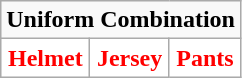<table class="wikitable"  style="display: inline-table;">
<tr>
<td align="center" Colspan="3"><strong>Uniform Combination</strong></td>
</tr>
<tr align="center">
<td style="background:white; color:red"><strong>Helmet</strong></td>
<td style="background:white; color:red"><strong>Jersey</strong></td>
<td style="background:white; color:red"><strong>Pants</strong></td>
</tr>
</table>
